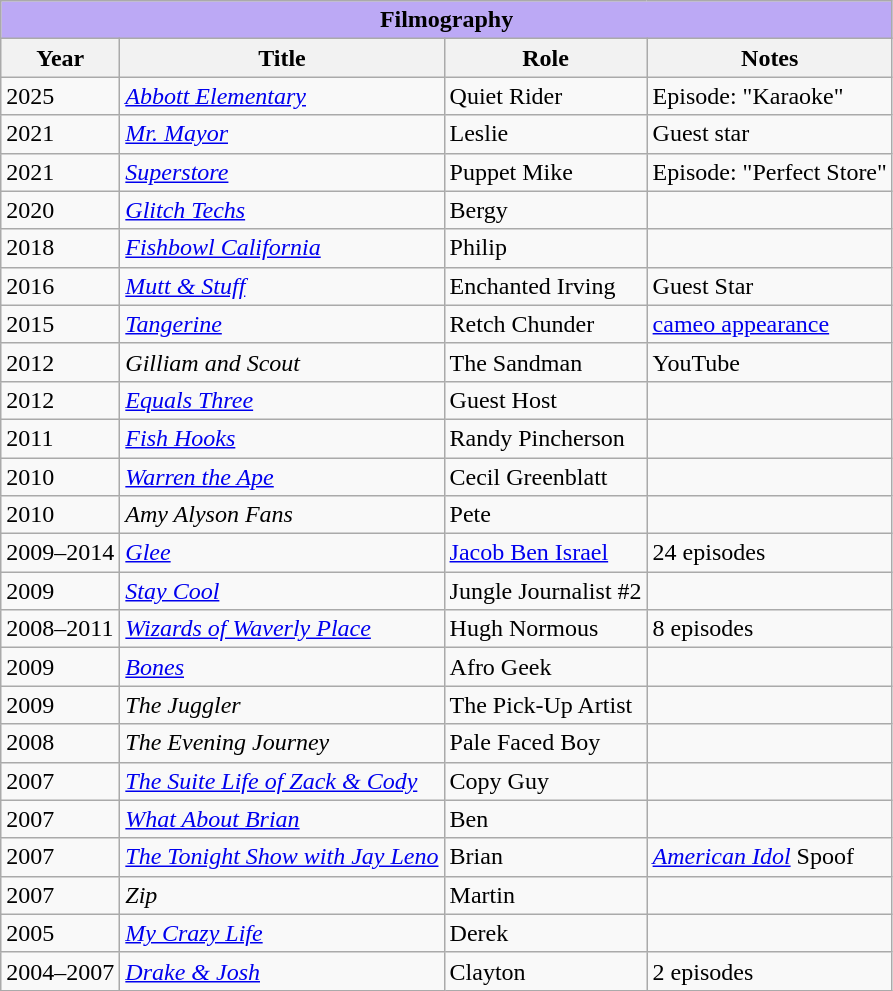<table class="wikitable sortable">
<tr>
<th colspan=4 style="background:#BCA9F5;">Filmography</th>
</tr>
<tr>
<th>Year</th>
<th>Title</th>
<th>Role</th>
<th>Notes</th>
</tr>
<tr>
<td>2025</td>
<td><em><a href='#'>Abbott Elementary</a></em></td>
<td>Quiet Rider</td>
<td>Episode: "Karaoke"</td>
</tr>
<tr>
<td>2021</td>
<td><em><a href='#'>Mr. Mayor</a></em></td>
<td>Leslie</td>
<td>Guest star</td>
</tr>
<tr>
<td>2021</td>
<td><em><a href='#'>Superstore</a></em></td>
<td>Puppet Mike</td>
<td>Episode: "Perfect Store"</td>
</tr>
<tr>
<td>2020</td>
<td><em><a href='#'>Glitch Techs</a></em></td>
<td>Bergy</td>
<td></td>
</tr>
<tr>
<td>2018</td>
<td><em><a href='#'>Fishbowl California</a></em></td>
<td>Philip</td>
<td></td>
</tr>
<tr>
<td>2016</td>
<td><em><a href='#'>Mutt & Stuff</a></em></td>
<td>Enchanted Irving</td>
<td>Guest Star</td>
</tr>
<tr>
<td>2015</td>
<td><em><a href='#'>Tangerine</a></em></td>
<td>Retch Chunder</td>
<td><a href='#'>cameo appearance</a></td>
</tr>
<tr>
<td>2012</td>
<td><em>Gilliam and Scout</em></td>
<td>The Sandman</td>
<td>YouTube</td>
</tr>
<tr>
<td>2012</td>
<td><em><a href='#'>Equals Three</a></em></td>
<td>Guest Host</td>
<td></td>
</tr>
<tr>
<td>2011</td>
<td><em><a href='#'>Fish Hooks</a></em></td>
<td>Randy Pincherson</td>
<td></td>
</tr>
<tr>
<td>2010</td>
<td><em><a href='#'>Warren the Ape</a></em></td>
<td>Cecil Greenblatt</td>
<td></td>
</tr>
<tr>
<td>2010</td>
<td><em>Amy Alyson Fans</em></td>
<td>Pete</td>
<td></td>
</tr>
<tr>
<td>2009–2014</td>
<td><em><a href='#'>Glee</a></em></td>
<td><a href='#'>Jacob Ben Israel</a></td>
<td>24 episodes</td>
</tr>
<tr>
<td>2009</td>
<td><em><a href='#'>Stay Cool</a></em></td>
<td>Jungle Journalist #2</td>
<td></td>
</tr>
<tr>
<td>2008–2011</td>
<td><em><a href='#'>Wizards of Waverly Place</a></em></td>
<td>Hugh Normous</td>
<td>8 episodes</td>
</tr>
<tr>
<td>2009</td>
<td><em><a href='#'>Bones</a></em></td>
<td>Afro Geek</td>
<td></td>
</tr>
<tr>
<td>2009</td>
<td><em>The Juggler</em></td>
<td>The Pick-Up Artist</td>
<td></td>
</tr>
<tr>
<td>2008</td>
<td><em>The Evening Journey</em></td>
<td>Pale Faced Boy</td>
<td></td>
</tr>
<tr>
<td>2007</td>
<td><em><a href='#'>The Suite Life of Zack & Cody</a></em></td>
<td>Copy Guy</td>
<td></td>
</tr>
<tr>
<td>2007</td>
<td><em><a href='#'>What About Brian</a></em></td>
<td>Ben</td>
<td></td>
</tr>
<tr>
<td>2007</td>
<td><em><a href='#'>The Tonight Show with Jay Leno</a></em></td>
<td>Brian</td>
<td><em><a href='#'>American Idol</a></em> Spoof</td>
</tr>
<tr>
<td>2007</td>
<td><em>Zip</em></td>
<td>Martin</td>
<td></td>
</tr>
<tr>
<td>2005</td>
<td><em><a href='#'>My Crazy Life</a></em></td>
<td>Derek</td>
<td></td>
</tr>
<tr>
<td>2004–2007</td>
<td><em><a href='#'>Drake & Josh</a></em></td>
<td>Clayton</td>
<td>2 episodes</td>
</tr>
</table>
